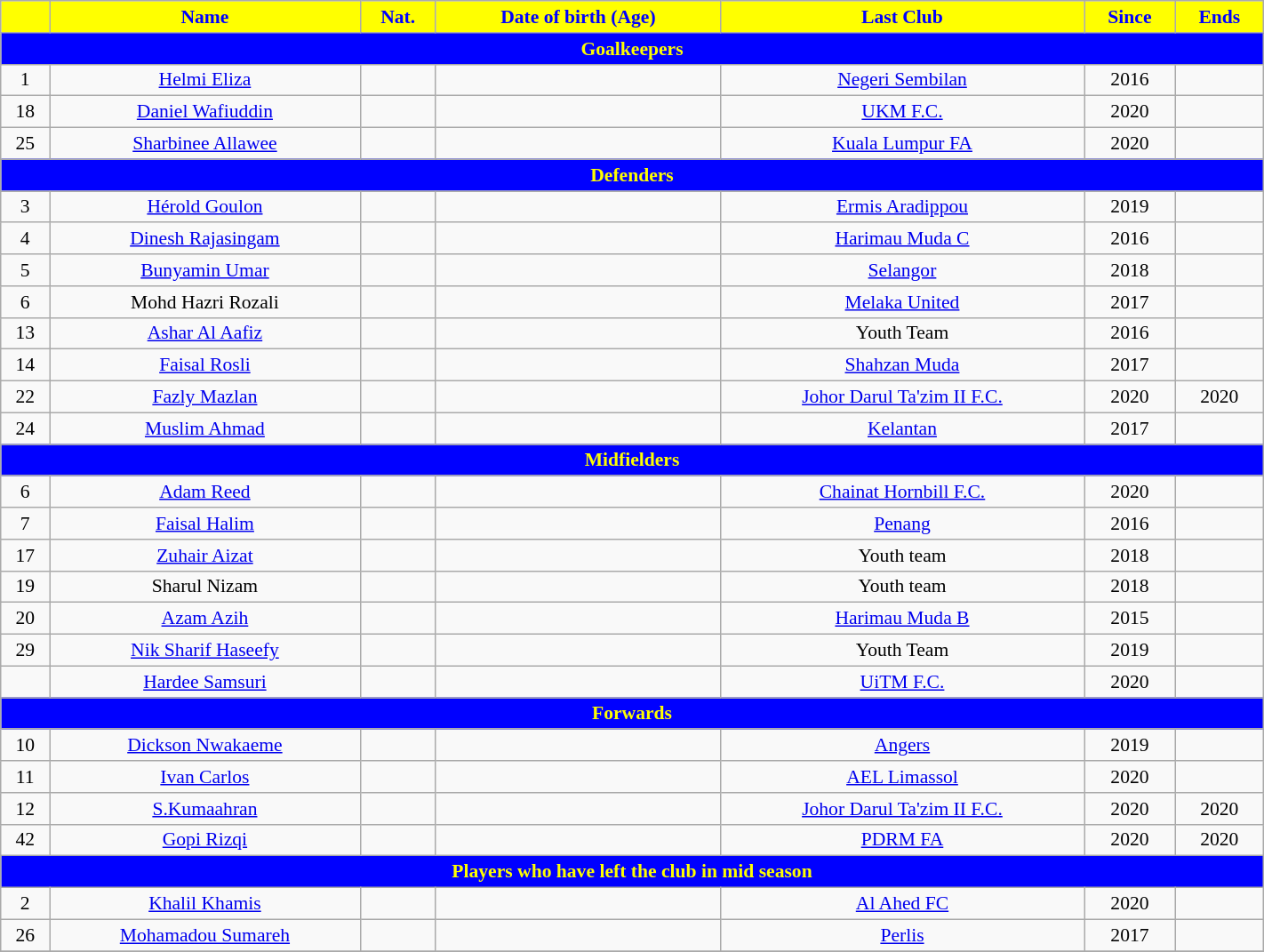<table class="wikitable" style="text-align:center; font-size:90%; width:75%;">
<tr>
<th style="background:yellow; color:blue; text-align:center;"></th>
<th style="background:yellow; color:blue; text-align:center;">Name</th>
<th style="background:yellow; color:blue; text-align:center;">Nat.</th>
<th style="background:yellow; color:blue; text-align:center;">Date of birth (Age)</th>
<th style="background:yellow; color:blue; text-align:center;">Last Club</th>
<th style="background:yellow; color:blue; text-align:center;">Since</th>
<th style="background:yellow; color:blue; text-align:center;">Ends</th>
</tr>
<tr>
<th colspan="7" style="background:blue; color:yellow; text-align:center">Goalkeepers</th>
</tr>
<tr>
<td>1</td>
<td><a href='#'>Helmi Eliza</a></td>
<td></td>
<td></td>
<td> <a href='#'>Negeri Sembilan</a></td>
<td>2016</td>
<td></td>
</tr>
<tr>
<td>18</td>
<td><a href='#'>Daniel Wafiuddin</a></td>
<td></td>
<td></td>
<td> <a href='#'>UKM F.C.</a></td>
<td>2020</td>
<td></td>
</tr>
<tr>
<td>25</td>
<td><a href='#'>Sharbinee Allawee</a></td>
<td></td>
<td></td>
<td> <a href='#'>Kuala Lumpur FA</a></td>
<td>2020</td>
<td></td>
</tr>
<tr>
<th colspan="7" style="background:blue; color:yellow; text-align:center">Defenders</th>
</tr>
<tr>
<td>3</td>
<td><a href='#'>Hérold Goulon</a></td>
<td></td>
<td></td>
<td> <a href='#'>Ermis Aradippou</a></td>
<td>2019</td>
<td></td>
</tr>
<tr>
<td>4</td>
<td><a href='#'>Dinesh Rajasingam</a></td>
<td></td>
<td></td>
<td> <a href='#'>Harimau Muda C</a></td>
<td>2016</td>
<td></td>
</tr>
<tr>
<td>5</td>
<td><a href='#'>Bunyamin Umar</a></td>
<td></td>
<td></td>
<td> <a href='#'>Selangor</a></td>
<td>2018</td>
<td></td>
</tr>
<tr>
<td>6</td>
<td>Mohd Hazri Rozali</td>
<td></td>
<td></td>
<td> <a href='#'>Melaka United</a></td>
<td>2017</td>
<td></td>
</tr>
<tr>
<td>13</td>
<td><a href='#'>Ashar Al Aafiz</a></td>
<td></td>
<td></td>
<td>Youth Team</td>
<td>2016</td>
<td></td>
</tr>
<tr>
<td>14</td>
<td><a href='#'>Faisal Rosli</a></td>
<td></td>
<td></td>
<td> <a href='#'>Shahzan Muda</a></td>
<td>2017</td>
<td></td>
</tr>
<tr>
<td>22</td>
<td><a href='#'>Fazly Mazlan</a></td>
<td></td>
<td></td>
<td> <a href='#'>Johor Darul Ta'zim II F.C.</a></td>
<td>2020</td>
<td>2020</td>
</tr>
<tr>
<td>24</td>
<td><a href='#'>Muslim Ahmad</a></td>
<td></td>
<td></td>
<td> <a href='#'>Kelantan</a></td>
<td>2017</td>
<td></td>
</tr>
<tr>
<th colspan="7" style="background:blue; color:yellow; text-align:center">Midfielders</th>
</tr>
<tr>
<td>6</td>
<td><a href='#'>Adam Reed</a></td>
<td></td>
<td></td>
<td> <a href='#'>Chainat Hornbill F.C.</a></td>
<td>2020</td>
<td></td>
</tr>
<tr>
<td>7</td>
<td><a href='#'>Faisal Halim</a></td>
<td></td>
<td></td>
<td> <a href='#'>Penang</a></td>
<td>2016</td>
<td></td>
</tr>
<tr>
<td>17</td>
<td><a href='#'>Zuhair Aizat</a></td>
<td></td>
<td></td>
<td>Youth team</td>
<td>2018</td>
<td></td>
</tr>
<tr>
<td>19</td>
<td>Sharul Nizam</td>
<td></td>
<td></td>
<td>Youth team</td>
<td>2018</td>
<td></td>
</tr>
<tr>
<td>20</td>
<td><a href='#'>Azam Azih</a></td>
<td></td>
<td></td>
<td> <a href='#'>Harimau Muda B</a></td>
<td>2015</td>
<td></td>
</tr>
<tr>
<td>29</td>
<td><a href='#'>Nik Sharif Haseefy</a></td>
<td></td>
<td></td>
<td>Youth Team</td>
<td>2019</td>
<td></td>
</tr>
<tr>
<td></td>
<td><a href='#'>Hardee Samsuri</a></td>
<td></td>
<td></td>
<td> <a href='#'>UiTM F.C.</a></td>
<td>2020</td>
<td></td>
</tr>
<tr>
<th colspan="7" style="background:blue; color:yellow; text-align:center">Forwards</th>
</tr>
<tr>
<td>10</td>
<td><a href='#'>Dickson Nwakaeme</a></td>
<td></td>
<td></td>
<td> <a href='#'>Angers</a></td>
<td>2019</td>
<td></td>
</tr>
<tr>
<td>11</td>
<td><a href='#'>Ivan Carlos</a></td>
<td></td>
<td></td>
<td> <a href='#'>AEL Limassol</a></td>
<td>2020</td>
<td></td>
</tr>
<tr>
<td>12</td>
<td><a href='#'>S.Kumaahran</a></td>
<td></td>
<td></td>
<td> <a href='#'>Johor Darul Ta'zim II F.C.</a></td>
<td>2020</td>
<td>2020</td>
</tr>
<tr>
<td>42</td>
<td><a href='#'>Gopi Rizqi</a></td>
<td></td>
<td></td>
<td> <a href='#'>PDRM FA</a></td>
<td>2020</td>
<td>2020</td>
</tr>
<tr>
<th colspan="7" style="background:blue; color:yellow; text-align:center">Players who have left the club in mid season</th>
</tr>
<tr>
<td>2</td>
<td><a href='#'>Khalil Khamis</a></td>
<td></td>
<td></td>
<td> <a href='#'>Al Ahed FC</a></td>
<td>2020</td>
<td></td>
</tr>
<tr>
<td>26</td>
<td><a href='#'>Mohamadou Sumareh</a></td>
<td></td>
<td></td>
<td> <a href='#'>Perlis</a></td>
<td>2017</td>
<td></td>
</tr>
<tr>
</tr>
</table>
